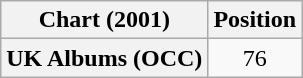<table class="wikitable plainrowheaders" style="text-align:center">
<tr>
<th scope="col">Chart (2001)</th>
<th scope="col">Position</th>
</tr>
<tr>
<th scope="row">UK Albums (OCC)</th>
<td>76</td>
</tr>
</table>
